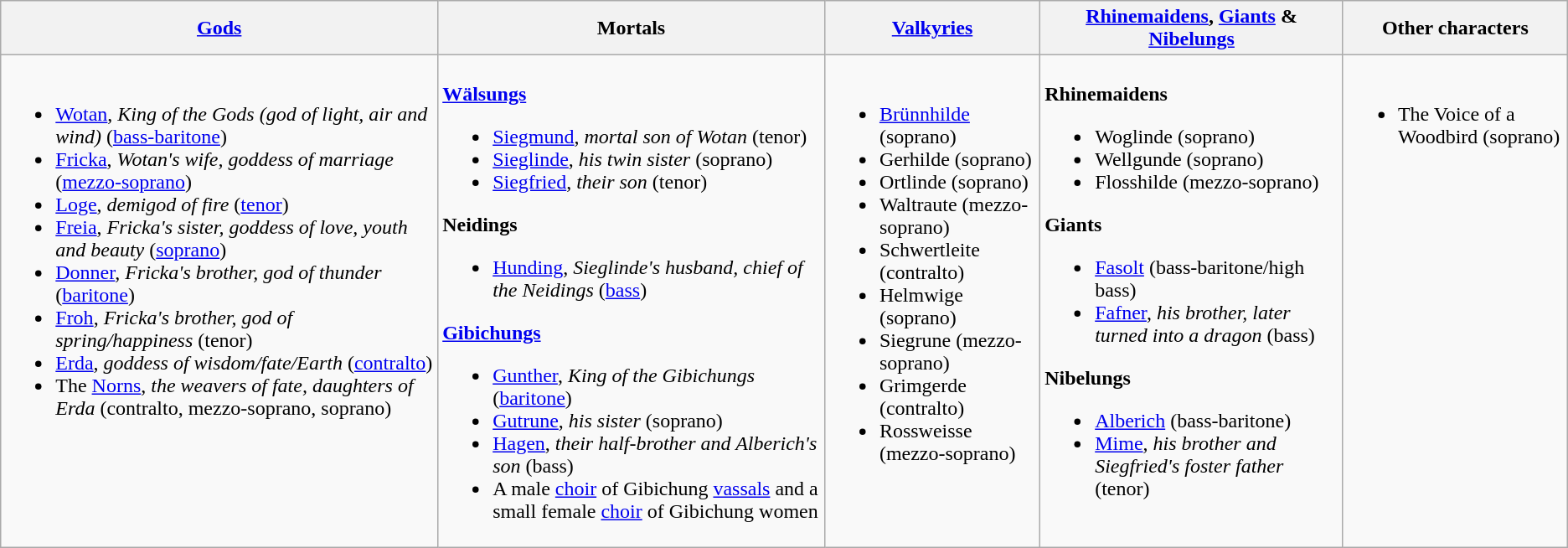<table class="wikitable">
<tr>
<th><a href='#'>Gods</a></th>
<th>Mortals</th>
<th><a href='#'>Valkyries</a></th>
<th><a href='#'>Rhinemaidens</a>, <a href='#'>Giants</a> & <a href='#'>Nibelungs</a></th>
<th>Other characters</th>
</tr>
<tr valign=top>
<td><br><ul><li><a href='#'>Wotan</a>, <em>King of the Gods (god of light, air and wind)</em> (<a href='#'>bass-baritone</a>)</li><li><a href='#'>Fricka</a>, <em>Wotan's wife, goddess of marriage</em> (<a href='#'>mezzo-soprano</a>)</li><li><a href='#'>Loge</a>, <em>demigod of fire</em> (<a href='#'>tenor</a>)</li><li><a href='#'>Freia</a>, <em>Fricka's sister, goddess of love, youth and beauty</em> (<a href='#'>soprano</a>)</li><li><a href='#'>Donner</a>, <em>Fricka's brother, god of thunder</em> (<a href='#'>baritone</a>)</li><li><a href='#'>Froh</a>, <em>Fricka's brother, god of spring/happiness</em> (tenor)</li><li><a href='#'>Erda</a>, <em>goddess of wisdom/fate/Earth</em> (<a href='#'>contralto</a>)</li><li>The <a href='#'>Norns</a>, <em>the weavers of fate, daughters of Erda</em> (contralto, mezzo-soprano, soprano)</li></ul></td>
<td><br><strong><a href='#'>Wälsungs</a></strong><ul><li><a href='#'>Siegmund</a>, <em>mortal son of Wotan</em> (tenor)</li><li><a href='#'>Sieglinde</a>, <em>his twin sister</em> (soprano)</li><li><a href='#'>Siegfried</a>, <em>their son</em> (tenor)</li></ul><strong>Neidings</strong><ul><li><a href='#'>Hunding</a>, <em>Sieglinde's husband, chief of the Neidings</em> (<a href='#'>bass</a>)</li></ul><strong><a href='#'>Gibichungs</a></strong><ul><li><a href='#'>Gunther</a>, <em>King of the Gibichungs</em> (<a href='#'>baritone</a>)</li><li><a href='#'>Gutrune</a>, <em>his sister</em> (soprano)</li><li><a href='#'>Hagen</a>, <em>their half-brother and Alberich's son</em> (bass)</li><li>A male <a href='#'>choir</a> of Gibichung <a href='#'>vassals</a> and a small female <a href='#'>choir</a> of Gibichung women</li></ul></td>
<td><br><ul><li><a href='#'>Brünnhilde</a> (soprano)</li><li>Gerhilde (soprano)</li><li>Ortlinde (soprano)</li><li>Waltraute (mezzo-soprano)</li><li>Schwertleite (contralto)</li><li>Helmwige (soprano)</li><li>Siegrune (mezzo-soprano)</li><li>Grimgerde (contralto)</li><li>Rossweisse (mezzo-soprano)</li></ul></td>
<td><br><strong>Rhinemaidens</strong><ul><li>Woglinde (soprano)</li><li>Wellgunde (soprano)</li><li>Flosshilde (mezzo-soprano)</li></ul><strong>Giants</strong><ul><li><a href='#'>Fasolt</a> (bass-baritone/high bass)</li><li><a href='#'>Fafner</a>, <em>his brother, later turned into a dragon</em> (bass)</li></ul><strong>Nibelungs</strong><ul><li><a href='#'>Alberich</a> (bass-baritone)</li><li><a href='#'>Mime</a>, <em>his brother and Siegfried's foster father</em> (tenor)</li></ul></td>
<td><br><ul><li>The Voice of a Woodbird (soprano)</li></ul></td>
</tr>
</table>
